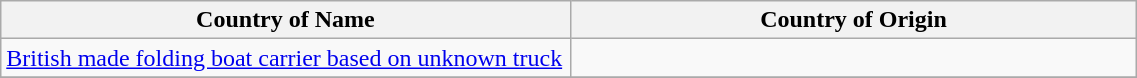<table class=wikitable border="0" width="60%">
<tr>
<th width="5%">Country of Name</th>
<th width="5%">Country of Origin</th>
</tr>
<tr>
<td><a href='#'>British made folding boat carrier based on unknown truck</a></td>
<td></td>
</tr>
<tr>
</tr>
</table>
